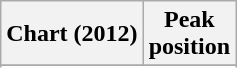<table class="wikitable sortable">
<tr>
<th>Chart (2012)</th>
<th>Peak<br>position</th>
</tr>
<tr>
</tr>
<tr>
</tr>
</table>
